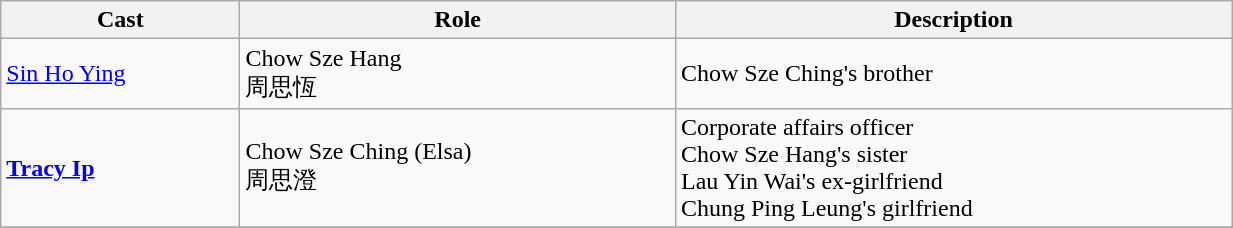<table class="wikitable" width="65%">
<tr>
<th>Cast</th>
<th>Role</th>
<th>Description</th>
</tr>
<tr>
<td><a href='#'>Sin Ho Ying</a></td>
<td>Chow Sze Hang<br>周思恆</td>
<td>Chow Sze Ching's brother</td>
</tr>
<tr>
<td><strong><a href='#'>Tracy Ip</a></strong></td>
<td>Chow Sze Ching (Elsa)<br>周思澄</td>
<td>Corporate affairs officer<br>Chow Sze Hang's sister<br>Lau Yin Wai's ex-girlfriend<br>Chung Ping Leung's girlfriend</td>
</tr>
<tr>
</tr>
</table>
